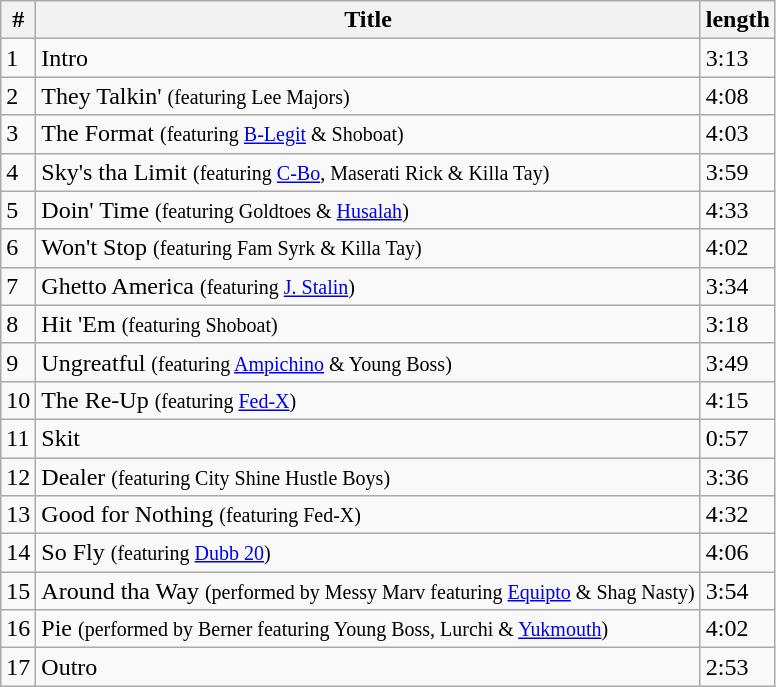<table class="wikitable">
<tr>
<th>#</th>
<th>Title</th>
<th>length</th>
</tr>
<tr>
<td>1</td>
<td>Intro</td>
<td>3:13</td>
</tr>
<tr>
<td>2</td>
<td>They Talkin' <small>(featuring Lee Majors)</small></td>
<td>4:08</td>
</tr>
<tr>
<td>3</td>
<td>The Format <small>(featuring <a href='#'>B-Legit</a> & Shoboat)</small></td>
<td>4:03</td>
</tr>
<tr>
<td>4</td>
<td>Sky's tha Limit <small>(featuring <a href='#'>C-Bo</a>, Maserati Rick & Killa Tay)</small></td>
<td>3:59</td>
</tr>
<tr>
<td>5</td>
<td>Doin' Time <small>(featuring Goldtoes & <a href='#'>Husalah</a>)</small></td>
<td>4:33</td>
</tr>
<tr>
<td>6</td>
<td>Won't Stop <small>(featuring Fam Syrk & Killa Tay)</small></td>
<td>4:02</td>
</tr>
<tr>
<td>7</td>
<td>Ghetto America <small>(featuring <a href='#'>J. Stalin</a>)</small></td>
<td>3:34</td>
</tr>
<tr>
<td>8</td>
<td>Hit 'Em <small>(featuring Shoboat)</small></td>
<td>3:18</td>
</tr>
<tr>
<td>9</td>
<td>Ungreatful <small>(featuring <a href='#'>Ampichino</a> & Young Boss)</small></td>
<td>3:49</td>
</tr>
<tr>
<td>10</td>
<td>The Re-Up <small>(featuring <a href='#'>Fed-X</a>)</small></td>
<td>4:15</td>
</tr>
<tr>
<td>11</td>
<td>Skit</td>
<td>0:57</td>
</tr>
<tr>
<td>12</td>
<td>Dealer <small>(featuring City Shine Hustle Boys)</small></td>
<td>3:36</td>
</tr>
<tr>
<td>13</td>
<td>Good for Nothing <small>(featuring Fed-X)</small></td>
<td>4:32</td>
</tr>
<tr>
<td>14</td>
<td>So Fly <small>(featuring <a href='#'>Dubb 20</a>)</small></td>
<td>4:06</td>
</tr>
<tr>
<td>15</td>
<td>Around tha Way <small>(performed by Messy Marv featuring <a href='#'>Equipto</a> & Shag Nasty)</small></td>
<td>3:54</td>
</tr>
<tr>
<td>16</td>
<td>Pie <small>(performed by Berner featuring Young Boss, Lurchi & <a href='#'>Yukmouth</a>)</small></td>
<td>4:02</td>
</tr>
<tr>
<td>17</td>
<td>Outro</td>
<td>2:53</td>
</tr>
</table>
